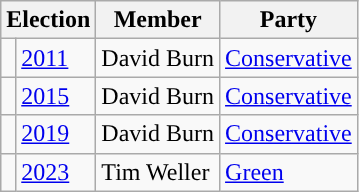<table class="wikitable">
<tr>
<th colspan="2">Election</th>
<th>Member</th>
<th>Party</th>
</tr>
<tr>
<td style="background-color: "></td>
<td><a href='#'>2011</a></td>
<td>David Burn</td>
<td><a href='#'>Conservative</a></td>
</tr>
<tr>
<td style="background-color: "></td>
<td><a href='#'>2015</a></td>
<td>David Burn</td>
<td><a href='#'>Conservative</a></td>
</tr>
<tr>
<td style="background-color: "></td>
<td><a href='#'>2019</a></td>
<td>David Burn</td>
<td><a href='#'>Conservative</a></td>
</tr>
<tr>
<td style="background-color: "></td>
<td><a href='#'>2023</a></td>
<td>Tim Weller</td>
<td><a href='#'>Green</a></td>
</tr>
</table>
